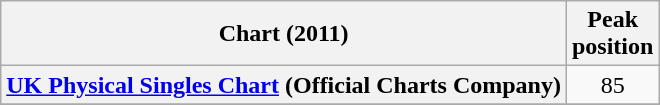<table class="wikitable sortable plainrowheaders">
<tr>
<th scope="col">Chart (2011)</th>
<th scope="col">Peak<br>position</th>
</tr>
<tr>
<th scope="row"><a href='#'>UK Physical Singles Chart</a> (Official Charts Company)</th>
<td align="center">85</td>
</tr>
<tr>
</tr>
</table>
